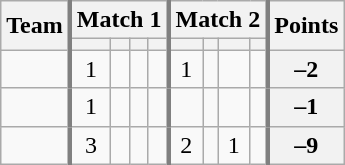<table class="wikitable sortable" style="text-align:center;">
<tr>
<th rowspan=2>Team</th>
<th colspan=4 style="border-left:3px solid gray">Match 1</th>
<th colspan=4 style="border-left:3px solid gray">Match 2</th>
<th rowspan=2 style="border-left:3px solid gray">Points</th>
</tr>
<tr>
<th style="border-left:3px solid gray"></th>
<th></th>
<th></th>
<th></th>
<th style="border-left:3px solid gray"></th>
<th></th>
<th></th>
<th></th>
</tr>
<tr>
<td align=left></td>
<td style="border-left:3px solid gray">1</td>
<td></td>
<td></td>
<td></td>
<td style="border-left:3px solid gray">1</td>
<td></td>
<td></td>
<td></td>
<th style="border-left:3px solid gray">–2</th>
</tr>
<tr>
<td align=left></td>
<td style="border-left:3px solid gray">1</td>
<td></td>
<td></td>
<td></td>
<td style="border-left:3px solid gray"></td>
<td></td>
<td></td>
<td></td>
<th style="border-left:3px solid gray">–1</th>
</tr>
<tr>
<td align=left></td>
<td style="border-left:3px solid gray">3</td>
<td></td>
<td></td>
<td></td>
<td style="border-left:3px solid gray">2</td>
<td></td>
<td>1</td>
<td></td>
<th style="border-left:3px solid gray">–9</th>
</tr>
</table>
